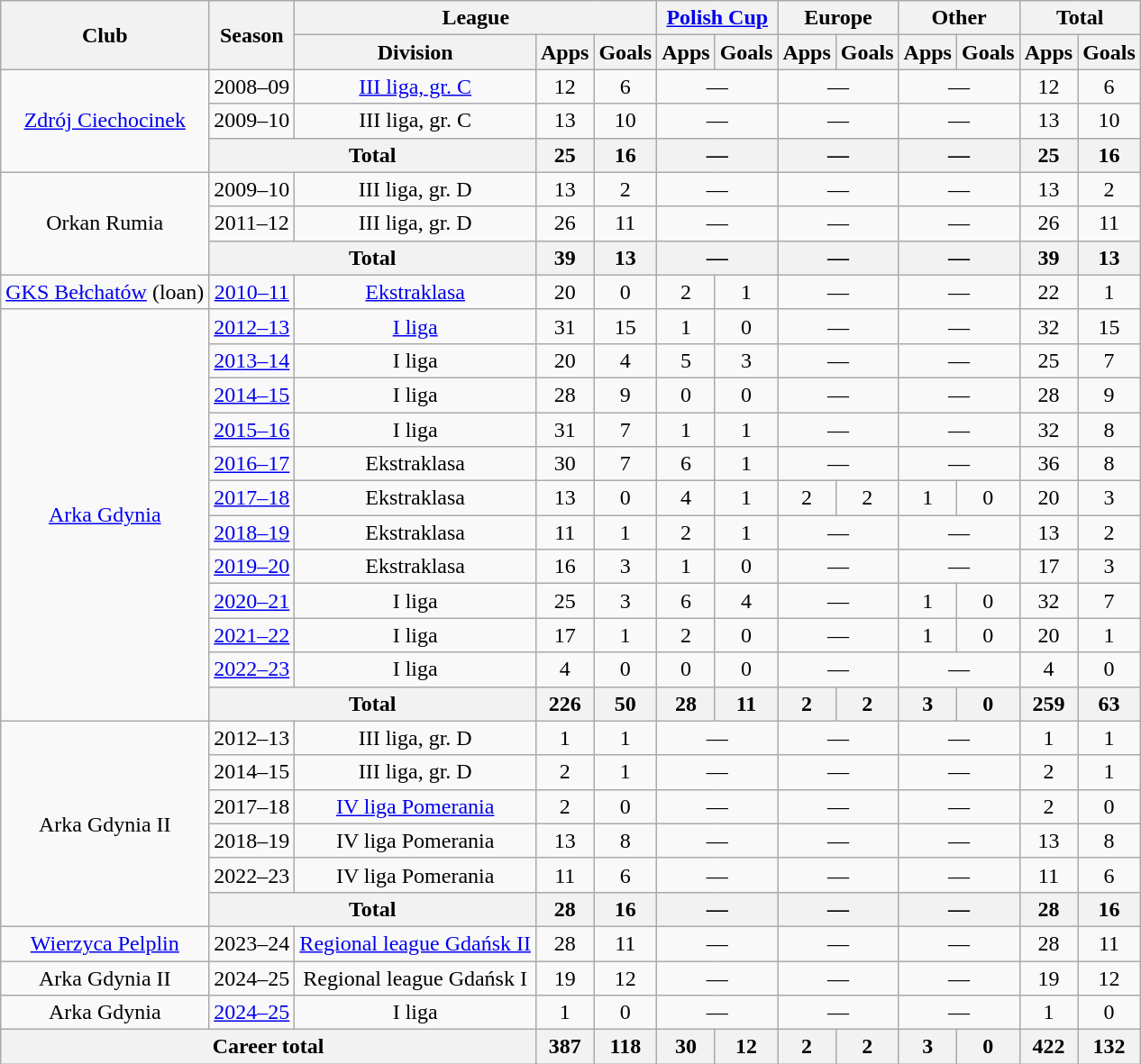<table class="wikitable" style="text-align: center;">
<tr>
<th rowspan="2">Club</th>
<th rowspan="2">Season</th>
<th colspan="3">League</th>
<th colspan="2"><a href='#'>Polish Cup</a></th>
<th colspan="2">Europe</th>
<th colspan="2">Other</th>
<th colspan="2">Total</th>
</tr>
<tr>
<th>Division</th>
<th>Apps</th>
<th>Goals</th>
<th>Apps</th>
<th>Goals</th>
<th>Apps</th>
<th>Goals</th>
<th>Apps</th>
<th>Goals</th>
<th>Apps</th>
<th>Goals</th>
</tr>
<tr>
<td rowspan="3"><a href='#'>Zdrój Ciechocinek</a></td>
<td>2008–09</td>
<td><a href='#'>III liga, gr. C</a></td>
<td>12</td>
<td>6</td>
<td colspan="2">—</td>
<td colspan="2">—</td>
<td colspan="2">—</td>
<td>12</td>
<td>6</td>
</tr>
<tr>
<td>2009–10</td>
<td>III liga, gr. C</td>
<td>13</td>
<td>10</td>
<td colspan="2">—</td>
<td colspan="2">—</td>
<td colspan="2">—</td>
<td>13</td>
<td>10</td>
</tr>
<tr>
<th colspan="2">Total</th>
<th>25</th>
<th>16</th>
<th colspan="2">—</th>
<th colspan="2">—</th>
<th colspan="2">—</th>
<th>25</th>
<th>16</th>
</tr>
<tr>
<td rowspan="3">Orkan Rumia</td>
<td>2009–10</td>
<td>III liga, gr. D</td>
<td>13</td>
<td>2</td>
<td colspan="2">—</td>
<td colspan="2">—</td>
<td colspan="2">—</td>
<td>13</td>
<td>2</td>
</tr>
<tr>
<td>2011–12</td>
<td>III liga, gr. D</td>
<td>26</td>
<td>11</td>
<td colspan="2">—</td>
<td colspan="2">—</td>
<td colspan="2">—</td>
<td>26</td>
<td>11</td>
</tr>
<tr>
<th colspan="2">Total</th>
<th>39</th>
<th>13</th>
<th colspan="2">—</th>
<th colspan="2">—</th>
<th colspan="2">—</th>
<th>39</th>
<th>13</th>
</tr>
<tr>
<td><a href='#'>GKS Bełchatów</a> (loan)</td>
<td><a href='#'>2010–11</a></td>
<td><a href='#'>Ekstraklasa</a></td>
<td>20</td>
<td>0</td>
<td>2</td>
<td>1</td>
<td colspan="2">—</td>
<td colspan="2">—</td>
<td>22</td>
<td>1</td>
</tr>
<tr>
<td rowspan="12"><a href='#'>Arka Gdynia</a></td>
<td><a href='#'>2012–13</a></td>
<td><a href='#'>I liga</a></td>
<td>31</td>
<td>15</td>
<td>1</td>
<td>0</td>
<td colspan="2">—</td>
<td colspan="2">—</td>
<td>32</td>
<td>15</td>
</tr>
<tr>
<td><a href='#'>2013–14</a></td>
<td>I liga</td>
<td>20</td>
<td>4</td>
<td>5</td>
<td>3</td>
<td colspan="2">—</td>
<td colspan="2">—</td>
<td>25</td>
<td>7</td>
</tr>
<tr>
<td><a href='#'>2014–15</a></td>
<td>I liga</td>
<td>28</td>
<td>9</td>
<td>0</td>
<td>0</td>
<td colspan="2">—</td>
<td colspan="2">—</td>
<td>28</td>
<td>9</td>
</tr>
<tr>
<td><a href='#'>2015–16</a></td>
<td>I liga</td>
<td>31</td>
<td>7</td>
<td>1</td>
<td>1</td>
<td colspan="2">—</td>
<td colspan="2">—</td>
<td>32</td>
<td>8</td>
</tr>
<tr>
<td><a href='#'>2016–17</a></td>
<td>Ekstraklasa</td>
<td>30</td>
<td>7</td>
<td>6</td>
<td>1</td>
<td colspan="2">—</td>
<td colspan="2">—</td>
<td>36</td>
<td>8</td>
</tr>
<tr>
<td><a href='#'>2017–18</a></td>
<td>Ekstraklasa</td>
<td>13</td>
<td>0</td>
<td>4</td>
<td>1</td>
<td>2</td>
<td>2</td>
<td>1</td>
<td>0</td>
<td>20</td>
<td>3</td>
</tr>
<tr>
<td><a href='#'>2018–19</a></td>
<td>Ekstraklasa</td>
<td>11</td>
<td>1</td>
<td>2</td>
<td>1</td>
<td colspan="2">—</td>
<td colspan="2">—</td>
<td>13</td>
<td>2</td>
</tr>
<tr>
<td><a href='#'>2019–20</a></td>
<td>Ekstraklasa</td>
<td>16</td>
<td>3</td>
<td>1</td>
<td>0</td>
<td colspan="2">—</td>
<td colspan="2">—</td>
<td>17</td>
<td>3</td>
</tr>
<tr>
<td><a href='#'>2020–21</a></td>
<td>I liga</td>
<td>25</td>
<td>3</td>
<td>6</td>
<td>4</td>
<td colspan="2">—</td>
<td>1</td>
<td>0</td>
<td>32</td>
<td>7</td>
</tr>
<tr>
<td><a href='#'>2021–22</a></td>
<td>I liga</td>
<td>17</td>
<td>1</td>
<td>2</td>
<td>0</td>
<td colspan="2">—</td>
<td>1</td>
<td>0</td>
<td>20</td>
<td>1</td>
</tr>
<tr>
<td><a href='#'>2022–23</a></td>
<td>I liga</td>
<td>4</td>
<td>0</td>
<td>0</td>
<td>0</td>
<td colspan="2">—</td>
<td colspan="2">—</td>
<td>4</td>
<td>0</td>
</tr>
<tr>
<th colspan="2">Total</th>
<th>226</th>
<th>50</th>
<th>28</th>
<th>11</th>
<th>2</th>
<th>2</th>
<th>3</th>
<th>0</th>
<th>259</th>
<th>63</th>
</tr>
<tr>
<td rowspan="6">Arka Gdynia II</td>
<td>2012–13</td>
<td>III liga, gr. D</td>
<td>1</td>
<td>1</td>
<td colspan="2">—</td>
<td colspan="2">—</td>
<td colspan="2">—</td>
<td>1</td>
<td>1</td>
</tr>
<tr>
<td>2014–15</td>
<td>III liga, gr. D</td>
<td>2</td>
<td>1</td>
<td colspan="2">—</td>
<td colspan="2">—</td>
<td colspan="2">—</td>
<td>2</td>
<td>1</td>
</tr>
<tr>
<td>2017–18</td>
<td><a href='#'>IV liga Pomerania</a></td>
<td>2</td>
<td>0</td>
<td colspan="2">—</td>
<td colspan="2">—</td>
<td colspan="2">—</td>
<td>2</td>
<td>0</td>
</tr>
<tr>
<td>2018–19</td>
<td>IV liga Pomerania</td>
<td>13</td>
<td>8</td>
<td colspan="2">—</td>
<td colspan="2">—</td>
<td colspan="2">—</td>
<td>13</td>
<td>8</td>
</tr>
<tr>
<td>2022–23</td>
<td>IV liga Pomerania</td>
<td>11</td>
<td>6</td>
<td colspan="2">—</td>
<td colspan="2">—</td>
<td colspan="2">—</td>
<td>11</td>
<td>6</td>
</tr>
<tr>
<th colspan="2">Total</th>
<th>28</th>
<th>16</th>
<th colspan="2">—</th>
<th colspan="2">—</th>
<th colspan="2">—</th>
<th>28</th>
<th>16</th>
</tr>
<tr>
<td><a href='#'>Wierzyca Pelplin</a></td>
<td>2023–24</td>
<td><a href='#'>Regional league Gdańsk II</a></td>
<td>28</td>
<td>11</td>
<td colspan="2">—</td>
<td colspan="2">—</td>
<td colspan="2">—</td>
<td>28</td>
<td>11</td>
</tr>
<tr>
<td>Arka Gdynia II</td>
<td>2024–25</td>
<td>Regional league Gdańsk I</td>
<td>19</td>
<td>12</td>
<td colspan="2">—</td>
<td colspan="2">—</td>
<td colspan="2">—</td>
<td>19</td>
<td>12</td>
</tr>
<tr>
<td>Arka Gdynia</td>
<td><a href='#'>2024–25</a></td>
<td>I liga</td>
<td>1</td>
<td>0</td>
<td colspan="2">—</td>
<td colspan="2">—</td>
<td colspan="2">—</td>
<td>1</td>
<td>0</td>
</tr>
<tr>
<th colspan="3">Career total</th>
<th>387</th>
<th>118</th>
<th>30</th>
<th>12</th>
<th>2</th>
<th>2</th>
<th>3</th>
<th>0</th>
<th>422</th>
<th>132</th>
</tr>
</table>
